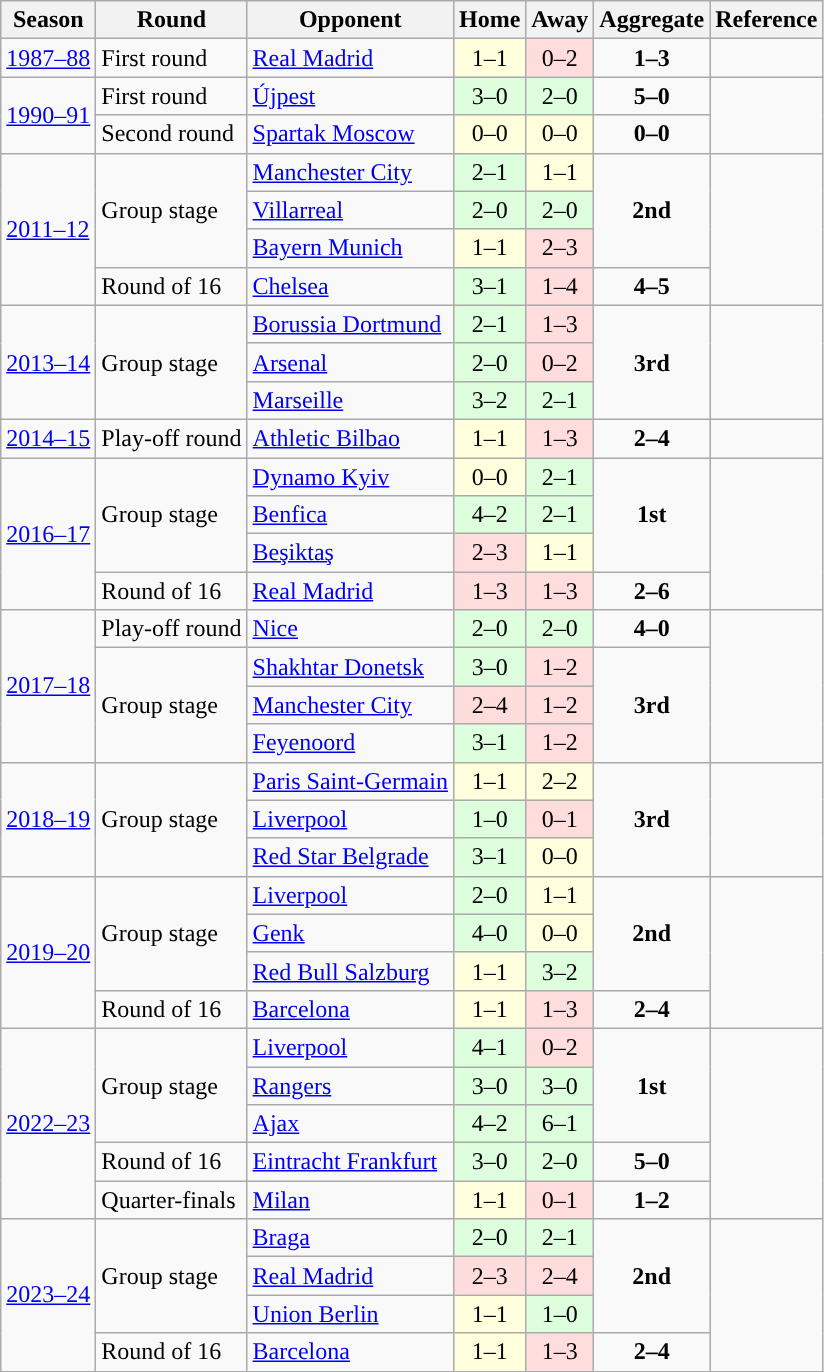<table class="wikitable">
<tr>
<th>Season</th>
<th>Round</th>
<th>Opponent</th>
<th>Home</th>
<th>Away</th>
<th>Aggregate</th>
<th>Reference</th>
</tr>
<tr>
<td><a href='#'>1987–88</a></td>
<td>First round</td>
<td> <a href='#'>Real Madrid</a></td>
<td style="text-align:center; background:#ffd;">1–1</td>
<td style="text-align:center; background:#fdd;">0–2</td>
<td style="text-align:center;"><strong>1–3</strong></td>
<td style="text-align:center;"></td>
</tr>
<tr>
<td rowspan=2><a href='#'>1990–91</a></td>
<td>First round</td>
<td> <a href='#'>Újpest</a></td>
<td style="text-align:center; background:#dfd;">3–0</td>
<td style="text-align:center; background:#dfd;">2–0</td>
<td style="text-align:center;"><strong>5–0</strong></td>
<td rowspan=2 style="text-align:center;"></td>
</tr>
<tr>
<td>Second round</td>
<td> <a href='#'>Spartak Moscow</a></td>
<td style="text-align:center; background:#ffd;">0–0</td>
<td style="text-align:center; background:#ffd;">0–0 </td>
<td style="text-align:center;"><strong>0–0 </strong></td>
</tr>
<tr>
<td rowspan=4><a href='#'>2011–12</a></td>
<td rowspan=3>Group stage</td>
<td> <a href='#'>Manchester City</a></td>
<td style="text-align:center; background:#dfd;">2–1</td>
<td style="text-align:center; background:#ffd;">1–1</td>
<td style="text-align:center;" rowspan=3><strong>2nd</strong></td>
<td rowspan=4 style="text-align:center;"></td>
</tr>
<tr>
<td> <a href='#'>Villarreal</a></td>
<td style="text-align:center; background:#dfd;">2–0</td>
<td style="text-align:center; background:#dfd;">2–0</td>
</tr>
<tr>
<td> <a href='#'>Bayern Munich</a></td>
<td style="text-align:center; background:#ffd;">1–1</td>
<td style="text-align:center; background:#fdd;">2–3</td>
</tr>
<tr>
<td>Round of 16</td>
<td> <a href='#'>Chelsea</a></td>
<td style="text-align:center; background:#dfd;">3–1</td>
<td style="text-align:center; background:#fdd;">1–4 </td>
<td style="text-align:center;"><strong>4–5</strong></td>
</tr>
<tr>
<td rowspan=3><a href='#'>2013–14</a></td>
<td rowspan=3>Group stage</td>
<td> <a href='#'>Borussia Dortmund</a></td>
<td style="text-align:center; background:#dfd;">2–1</td>
<td style="text-align:center; background:#fdd;">1–3</td>
<td style="text-align:center;" rowspan=3><strong>3rd</strong></td>
<td rowspan=3 style="text-align:center;"></td>
</tr>
<tr>
<td> <a href='#'>Arsenal</a></td>
<td style="text-align:center; background:#dfd;">2–0</td>
<td style="text-align:center; background:#fdd;">0–2</td>
</tr>
<tr>
<td> <a href='#'>Marseille</a></td>
<td style="text-align:center; background:#dfd;">3–2</td>
<td style="text-align:center; background:#dfd;">2–1</td>
</tr>
<tr>
<td><a href='#'>2014–15</a></td>
<td>Play-off round</td>
<td> <a href='#'>Athletic Bilbao</a></td>
<td style="text-align:center; background:#ffd;">1–1</td>
<td style="text-align:center; background:#fdd;">1–3</td>
<td style="text-align:center;"><strong>2–4</strong></td>
<td style="text-align:center;"></td>
</tr>
<tr>
<td rowspan=4><a href='#'>2016–17</a></td>
<td rowspan=3>Group stage</td>
<td> <a href='#'>Dynamo Kyiv</a></td>
<td style="text-align:center; background:#ffd;">0–0</td>
<td style="text-align:center; background:#dfd;">2–1</td>
<td style="text-align:center;" rowspan=3><strong>1st</strong></td>
<td rowspan=4 style="text-align:center;"></td>
</tr>
<tr>
<td> <a href='#'>Benfica</a></td>
<td style="text-align:center; background:#dfd;">4–2</td>
<td style="text-align:center; background:#dfd;">2–1</td>
</tr>
<tr>
<td> <a href='#'>Beşiktaş</a></td>
<td style="text-align:center; background:#fdd;">2–3</td>
<td style="text-align:center; background:#ffd;">1–1</td>
</tr>
<tr>
<td>Round of 16</td>
<td> <a href='#'>Real Madrid</a></td>
<td style="text-align:center; background:#fdd;">1–3</td>
<td style="text-align:center; background:#fdd;">1–3</td>
<td style="text-align:center;"><strong>2–6</strong></td>
</tr>
<tr>
<td rowspan=4><a href='#'>2017–18</a></td>
<td>Play-off round</td>
<td> <a href='#'>Nice</a></td>
<td style="text-align:center; background:#dfd;">2–0</td>
<td style="text-align:center; background:#dfd;">2–0</td>
<td style="text-align:center;"><strong>4–0</strong></td>
<td rowspan=4 style="text-align:center;"></td>
</tr>
<tr>
<td rowspan=3>Group stage</td>
<td> <a href='#'>Shakhtar Donetsk</a></td>
<td style="text-align:center; background:#dfd;">3–0</td>
<td style="text-align:center; background:#fdd;">1–2</td>
<td style="text-align:center;" rowspan=3><strong>3rd</strong></td>
</tr>
<tr>
<td> <a href='#'>Manchester City</a></td>
<td style="text-align:center; background:#fdd;">2–4</td>
<td style="text-align:center; background:#fdd;">1–2</td>
</tr>
<tr>
<td> <a href='#'>Feyenoord</a></td>
<td style="text-align:center; background:#dfd;">3–1</td>
<td style="text-align:center; background:#fdd;">1–2</td>
</tr>
<tr>
<td rowspan=3><a href='#'>2018–19</a></td>
<td rowspan=3>Group stage</td>
<td> <a href='#'>Paris Saint-Germain</a></td>
<td style="text-align:center; background:#ffd;">1–1</td>
<td style="text-align:center; background:#ffd;">2–2</td>
<td style="text-align:center;" rowspan=3><strong>3rd</strong></td>
<td style="text-align:center;" rowspan=3></td>
</tr>
<tr>
<td> <a href='#'>Liverpool</a></td>
<td style="text-align:center; background:#dfd;">1–0</td>
<td style="text-align:center; background:#fdd;">0–1</td>
</tr>
<tr>
<td> <a href='#'>Red Star Belgrade</a></td>
<td style="text-align:center; background:#dfd;">3–1</td>
<td style="text-align:center; background:#ffd;">0–0</td>
</tr>
<tr>
<td rowspan=4><a href='#'>2019–20</a></td>
<td rowspan=3>Group stage</td>
<td> <a href='#'>Liverpool</a></td>
<td style="text-align:center; background:#dfd;">2–0</td>
<td style="text-align:center; background:#ffd;">1–1</td>
<td style="text-align:center;" rowspan=3><strong>2nd</strong></td>
<td style="text-align:center;" rowspan=4></td>
</tr>
<tr>
<td> <a href='#'>Genk</a></td>
<td style="text-align:center; background:#dfd;">4–0</td>
<td style="text-align:center; background:#ffd;">0–0</td>
</tr>
<tr>
<td> <a href='#'>Red Bull Salzburg</a></td>
<td style="text-align:center; background:#ffd;">1–1</td>
<td style="text-align:center; background:#dfd;">3–2</td>
</tr>
<tr>
<td>Round of 16</td>
<td> <a href='#'>Barcelona</a></td>
<td style="text-align:center; background:#ffd;">1–1</td>
<td style="text-align:center; background:#fdd;">1–3</td>
<td style="text-align:center;"><strong>2–4</strong></td>
</tr>
<tr>
<td rowspan=5><a href='#'>2022–23</a></td>
<td rowspan=3>Group stage</td>
<td> <a href='#'>Liverpool</a></td>
<td style="text-align:center; background:#dfd;">4–1</td>
<td style="text-align:center; background:#fdd;">0–2</td>
<td style="text-align:center;" rowspan=3><strong>1st</strong></td>
<td style="text-align:center;" rowspan=5></td>
</tr>
<tr>
<td> <a href='#'>Rangers</a></td>
<td style="text-align:center; background:#dfd;">3–0</td>
<td style="text-align:center; background:#dfd;">3–0</td>
</tr>
<tr>
<td> <a href='#'>Ajax</a></td>
<td style="text-align:center; background:#dfd;">4–2</td>
<td style="text-align:center; background:#dfd;">6–1</td>
</tr>
<tr>
<td>Round of 16</td>
<td> <a href='#'>Eintracht Frankfurt</a></td>
<td style="text-align:center; background:#dfd;">3–0</td>
<td style="text-align:center; background:#dfd;">2–0</td>
<td style="text-align:center;"><strong>5–0</strong></td>
</tr>
<tr>
<td>Quarter-finals</td>
<td> <a href='#'>Milan</a></td>
<td style="text-align:center; background:#ffd;">1–1</td>
<td style="text-align:center; background:#fdd;">0–1</td>
<td style="text-align:center;"><strong>1–2</strong></td>
</tr>
<tr>
<td rowspan=4><a href='#'>2023–24</a></td>
<td rowspan=3>Group stage</td>
<td> <a href='#'>Braga</a></td>
<td style="text-align:center; background:#dfd;">2–0</td>
<td style="text-align:center; background:#dfd;">2–1</td>
<td style="text-align:center;" rowspan=3><strong>2nd</strong></td>
<td style="text-align:center;" rowspan=4></td>
</tr>
<tr>
<td> <a href='#'>Real Madrid</a></td>
<td style="text-align:center; background:#fdd;">2–3</td>
<td style="text-align:center; background:#fdd;">2–4</td>
</tr>
<tr>
<td> <a href='#'>Union Berlin</a></td>
<td style="text-align:center; background:#ffd;">1–1</td>
<td style="text-align:center; background:#dfd;">1–0</td>
</tr>
<tr>
<td>Round of 16</td>
<td> <a href='#'>Barcelona</a></td>
<td style="text-align:center; background:#ffd;">1–1</td>
<td style="text-align:center; background:#fdd;">1–3</td>
<td style="text-align:center;"><strong>2–4</strong></td>
</tr>
</table>
